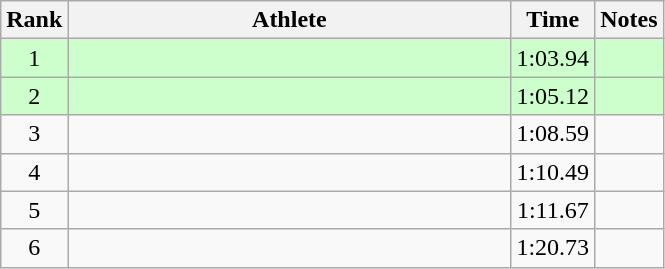<table class="wikitable" style="text-align:center">
<tr>
<th>Rank</th>
<th Style="width:18em">Athlete</th>
<th>Time</th>
<th>Notes</th>
</tr>
<tr style="background:#cfc">
<td>1</td>
<td style="text-align:left"></td>
<td>1:03.94</td>
<td></td>
</tr>
<tr style="background:#cfc">
<td>2</td>
<td style="text-align:left"></td>
<td>1:05.12</td>
<td></td>
</tr>
<tr>
<td>3</td>
<td style="text-align:left"></td>
<td>1:08.59</td>
<td></td>
</tr>
<tr>
<td>4</td>
<td style="text-align:left"></td>
<td>1:10.49</td>
<td></td>
</tr>
<tr>
<td>5</td>
<td style="text-align:left"></td>
<td>1:11.67</td>
<td></td>
</tr>
<tr>
<td>6</td>
<td style="text-align:left"></td>
<td>1:20.73</td>
<td></td>
</tr>
</table>
